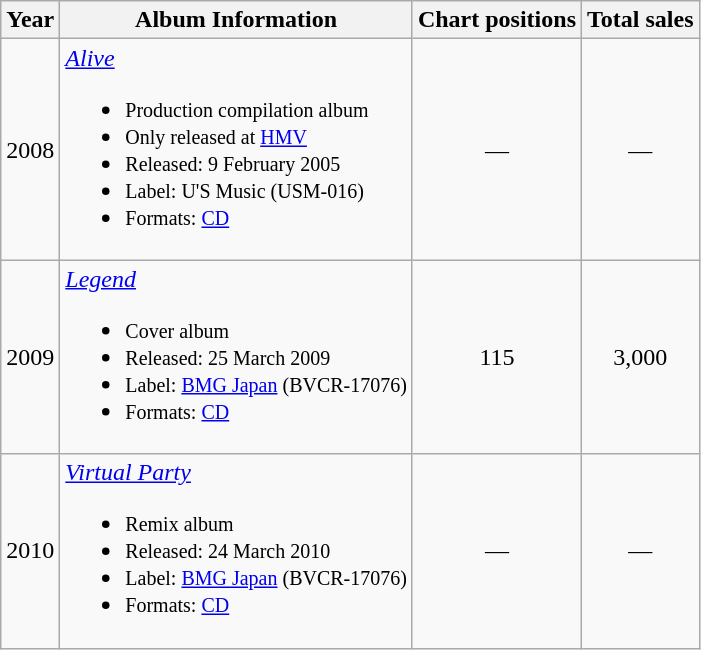<table class="wikitable">
<tr>
<th rowspan="1">Year</th>
<th rowspan="1">Album Information</th>
<th colspan="1">Chart positions</th>
<th colspan="1">Total sales</th>
</tr>
<tr>
<td align="center">2008</td>
<td><em><a href='#'>Alive</a></em><br><ul><li><small>Production compilation album</small></li><li><small>Only released at <a href='#'>HMV</a></small></li><li><small>Released: 9 February 2005</small></li><li><small>Label: U'S Music (USM-016)</small></li><li><small>Formats: <a href='#'>CD</a></small></li></ul></td>
<td align="center">—</td>
<td align="center">—</td>
</tr>
<tr>
<td align="center">2009</td>
<td><em><a href='#'>Legend</a></em><br><ul><li><small>Cover album</small></li><li><small>Released: 25 March 2009</small></li><li><small>Label: <a href='#'>BMG Japan</a> (BVCR-17076)</small></li><li><small>Formats: <a href='#'>CD</a></small></li></ul></td>
<td align="center">115</td>
<td align="center">3,000</td>
</tr>
<tr>
<td align="center">2010</td>
<td><em><a href='#'>Virtual Party</a></em><br><ul><li><small>Remix album</small></li><li><small>Released: 24 March 2010</small></li><li><small>Label: <a href='#'>BMG Japan</a> (BVCR-17076)</small></li><li><small>Formats: <a href='#'>CD</a></small></li></ul></td>
<td align="center">—</td>
<td align="center">—</td>
</tr>
</table>
